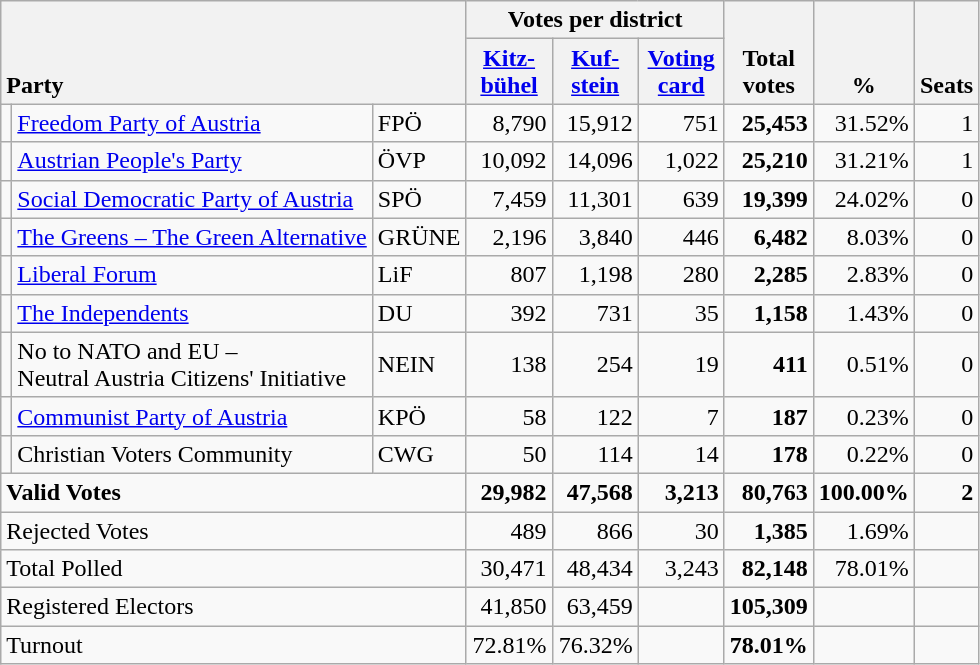<table class="wikitable" border="1" style="text-align:right;">
<tr>
<th style="text-align:left;" valign=bottom rowspan=2 colspan=3>Party</th>
<th colspan=3>Votes per district</th>
<th align=center valign=bottom rowspan=2 width="50">Total<br>votes</th>
<th align=center valign=bottom rowspan=2 width="50">%</th>
<th align=center valign=bottom rowspan=2>Seats</th>
</tr>
<tr>
<th align=center valign=bottom width="50"><a href='#'>Kitz-<br>bühel</a></th>
<th align=center valign=bottom width="50"><a href='#'>Kuf-<br>stein</a></th>
<th align=center valign=bottom width="50"><a href='#'>Voting<br>card</a></th>
</tr>
<tr>
<td></td>
<td align=left><a href='#'>Freedom Party of Austria</a></td>
<td align=left>FPÖ</td>
<td>8,790</td>
<td>15,912</td>
<td>751</td>
<td><strong>25,453</strong></td>
<td>31.52%</td>
<td>1</td>
</tr>
<tr>
<td></td>
<td align=left><a href='#'>Austrian People's Party</a></td>
<td align=left>ÖVP</td>
<td>10,092</td>
<td>14,096</td>
<td>1,022</td>
<td><strong>25,210</strong></td>
<td>31.21%</td>
<td>1</td>
</tr>
<tr>
<td></td>
<td align=left><a href='#'>Social Democratic Party of Austria</a></td>
<td align=left>SPÖ</td>
<td>7,459</td>
<td>11,301</td>
<td>639</td>
<td><strong>19,399</strong></td>
<td>24.02%</td>
<td>0</td>
</tr>
<tr>
<td></td>
<td align=left style="white-space: nowrap;"><a href='#'>The Greens – The Green Alternative</a></td>
<td align=left>GRÜNE</td>
<td>2,196</td>
<td>3,840</td>
<td>446</td>
<td><strong>6,482</strong></td>
<td>8.03%</td>
<td>0</td>
</tr>
<tr>
<td></td>
<td align=left><a href='#'>Liberal Forum</a></td>
<td align=left>LiF</td>
<td>807</td>
<td>1,198</td>
<td>280</td>
<td><strong>2,285</strong></td>
<td>2.83%</td>
<td>0</td>
</tr>
<tr>
<td></td>
<td align=left><a href='#'>The Independents</a></td>
<td align=left>DU</td>
<td>392</td>
<td>731</td>
<td>35</td>
<td><strong>1,158</strong></td>
<td>1.43%</td>
<td>0</td>
</tr>
<tr>
<td></td>
<td align=left>No to NATO and EU –<br>Neutral Austria Citizens' Initiative</td>
<td align=left>NEIN</td>
<td>138</td>
<td>254</td>
<td>19</td>
<td><strong>411</strong></td>
<td>0.51%</td>
<td>0</td>
</tr>
<tr>
<td></td>
<td align=left><a href='#'>Communist Party of Austria</a></td>
<td align=left>KPÖ</td>
<td>58</td>
<td>122</td>
<td>7</td>
<td><strong>187</strong></td>
<td>0.23%</td>
<td>0</td>
</tr>
<tr>
<td></td>
<td align=left>Christian Voters Community</td>
<td align=left>CWG</td>
<td>50</td>
<td>114</td>
<td>14</td>
<td><strong>178</strong></td>
<td>0.22%</td>
<td>0</td>
</tr>
<tr style="font-weight:bold">
<td align=left colspan=3>Valid Votes</td>
<td>29,982</td>
<td>47,568</td>
<td>3,213</td>
<td>80,763</td>
<td>100.00%</td>
<td>2</td>
</tr>
<tr>
<td align=left colspan=3>Rejected Votes</td>
<td>489</td>
<td>866</td>
<td>30</td>
<td><strong>1,385</strong></td>
<td>1.69%</td>
<td></td>
</tr>
<tr>
<td align=left colspan=3>Total Polled</td>
<td>30,471</td>
<td>48,434</td>
<td>3,243</td>
<td><strong>82,148</strong></td>
<td>78.01%</td>
<td></td>
</tr>
<tr>
<td align=left colspan=3>Registered Electors</td>
<td>41,850</td>
<td>63,459</td>
<td></td>
<td><strong>105,309</strong></td>
<td></td>
<td></td>
</tr>
<tr>
<td align=left colspan=3>Turnout</td>
<td>72.81%</td>
<td>76.32%</td>
<td></td>
<td><strong>78.01%</strong></td>
<td></td>
<td></td>
</tr>
</table>
